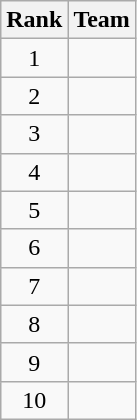<table class="wikitable" style="text-align:center;">
<tr>
<th>Rank</th>
<th>Team</th>
</tr>
<tr>
<td>1</td>
<td style="text-align:left"></td>
</tr>
<tr>
<td>2</td>
<td style="text-align:left"></td>
</tr>
<tr>
<td>3</td>
<td style="text-align:left"></td>
</tr>
<tr>
<td>4</td>
<td style="text-align:left"></td>
</tr>
<tr>
<td>5</td>
<td style="text-align:left"></td>
</tr>
<tr>
<td>6</td>
<td style="text-align:left"></td>
</tr>
<tr>
<td>7</td>
<td style="text-align:left"></td>
</tr>
<tr>
<td>8</td>
<td style="text-align:left"></td>
</tr>
<tr>
<td>9</td>
<td style="text-align:left"></td>
</tr>
<tr>
<td>10</td>
<td style="text-align:left"></td>
</tr>
</table>
